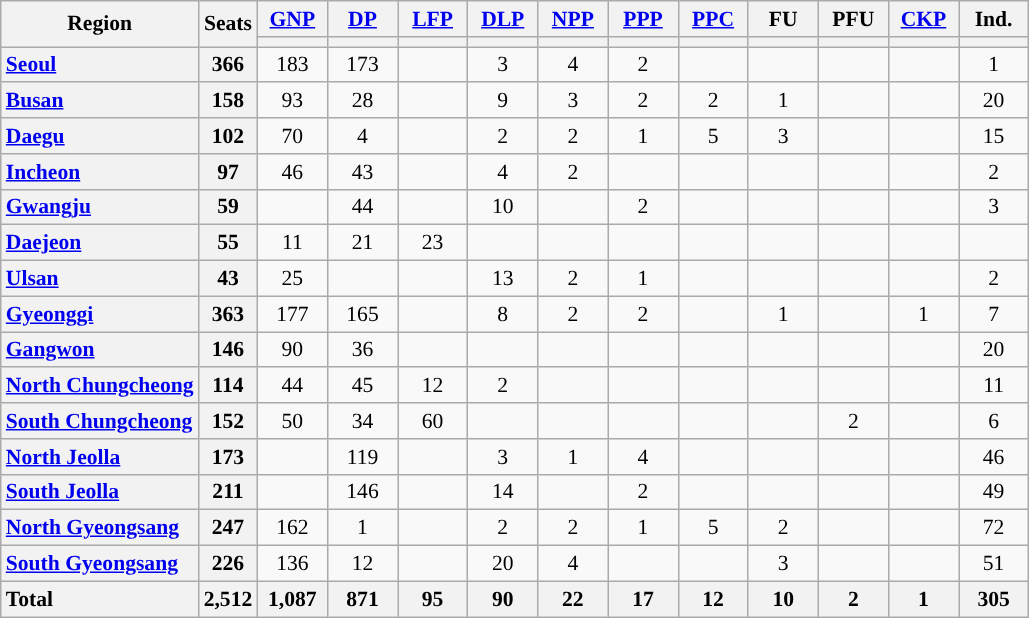<table class="wikitable" style="text-align:center; font-size: 0.9em;">
<tr>
<th rowspan="2">Region</th>
<th rowspan="2">Seats</th>
<th class="unsortable" style="width:40px;"><a href='#'>GNP</a></th>
<th class="unsortable" style="width:40px;"><a href='#'>DP</a></th>
<th class="unsortable" style="width:40px;"><a href='#'>LFP</a></th>
<th class="unsortable" style="width:40px;"><a href='#'>DLP</a></th>
<th class="unsortable" style="width:40px;"><a href='#'>NPP</a></th>
<th class="unsortable" style="width:40px;"><a href='#'>PPP</a></th>
<th class="unsortable" style="width:40px;"><a href='#'>PPC</a></th>
<th class="unsortable" style="width:40px;">FU</th>
<th class="unsortable" style="width:40px;">PFU</th>
<th class="unsortable" style="width:40px;"><a href='#'>CKP</a></th>
<th class="unsortable" style="width:40px;">Ind.</th>
</tr>
<tr>
<th style="background:"></th>
<th style="background:"></th>
<th style="background:"></th>
<th style="background:"></th>
<th style="background:"></th>
<th style="background:"></th>
<th style="background:"></th>
<th></th>
<th></th>
<th style="background:"></th>
<th style="background:"></th>
</tr>
<tr>
<th style="text-align: left;"><a href='#'>Seoul</a></th>
<th>366</th>
<td>183</td>
<td>173</td>
<td></td>
<td>3</td>
<td>4</td>
<td>2</td>
<td></td>
<td></td>
<td></td>
<td></td>
<td>1</td>
</tr>
<tr>
<th style="text-align: left;"><a href='#'>Busan</a></th>
<th>158</th>
<td>93</td>
<td>28</td>
<td></td>
<td>9</td>
<td>3</td>
<td>2</td>
<td>2</td>
<td>1</td>
<td></td>
<td></td>
<td>20</td>
</tr>
<tr>
<th style="text-align: left;"><a href='#'>Daegu</a></th>
<th>102</th>
<td>70</td>
<td>4</td>
<td></td>
<td>2</td>
<td>2</td>
<td>1</td>
<td>5</td>
<td>3</td>
<td></td>
<td></td>
<td>15</td>
</tr>
<tr>
<th style="text-align: left;"><a href='#'>Incheon</a></th>
<th>97</th>
<td>46</td>
<td>43</td>
<td></td>
<td>4</td>
<td>2</td>
<td></td>
<td></td>
<td></td>
<td></td>
<td></td>
<td>2</td>
</tr>
<tr>
<th style="text-align: left;"><a href='#'>Gwangju</a></th>
<th>59</th>
<td></td>
<td>44</td>
<td></td>
<td>10</td>
<td></td>
<td>2</td>
<td></td>
<td></td>
<td></td>
<td></td>
<td>3</td>
</tr>
<tr>
<th style="text-align: left;"><a href='#'>Daejeon</a></th>
<th>55</th>
<td>11</td>
<td>21</td>
<td>23</td>
<td></td>
<td></td>
<td></td>
<td></td>
<td></td>
<td></td>
<td></td>
<td></td>
</tr>
<tr>
<th style="text-align: left;"><a href='#'>Ulsan</a></th>
<th>43</th>
<td>25</td>
<td></td>
<td></td>
<td>13</td>
<td>2</td>
<td>1</td>
<td></td>
<td></td>
<td></td>
<td></td>
<td>2</td>
</tr>
<tr>
<th style="text-align: left;"><a href='#'>Gyeonggi</a></th>
<th>363</th>
<td>177</td>
<td>165</td>
<td></td>
<td>8</td>
<td>2</td>
<td>2</td>
<td></td>
<td>1</td>
<td></td>
<td>1</td>
<td>7</td>
</tr>
<tr>
<th style="text-align: left;"><a href='#'>Gangwon</a></th>
<th>146</th>
<td>90</td>
<td>36</td>
<td></td>
<td></td>
<td></td>
<td></td>
<td></td>
<td></td>
<td></td>
<td></td>
<td>20</td>
</tr>
<tr>
<th style="text-align: left;"><a href='#'>North Chungcheong</a></th>
<th>114</th>
<td>44</td>
<td>45</td>
<td>12</td>
<td>2</td>
<td></td>
<td></td>
<td></td>
<td></td>
<td></td>
<td></td>
<td>11</td>
</tr>
<tr>
<th style="text-align: left;"><a href='#'>South Chungcheong</a></th>
<th>152</th>
<td>50</td>
<td>34</td>
<td>60</td>
<td></td>
<td></td>
<td></td>
<td></td>
<td></td>
<td>2</td>
<td></td>
<td>6</td>
</tr>
<tr>
<th style="text-align: left;"><a href='#'>North Jeolla</a></th>
<th>173</th>
<td></td>
<td>119</td>
<td></td>
<td>3</td>
<td>1</td>
<td>4</td>
<td></td>
<td></td>
<td></td>
<td></td>
<td>46</td>
</tr>
<tr>
<th style="text-align: left;"><a href='#'>South Jeolla</a></th>
<th>211</th>
<td></td>
<td>146</td>
<td></td>
<td>14</td>
<td></td>
<td>2</td>
<td></td>
<td></td>
<td></td>
<td></td>
<td>49</td>
</tr>
<tr>
<th style="text-align: left;"><a href='#'>North Gyeongsang</a></th>
<th>247</th>
<td>162</td>
<td>1</td>
<td></td>
<td>2</td>
<td>2</td>
<td>1</td>
<td>5</td>
<td>2</td>
<td></td>
<td></td>
<td>72</td>
</tr>
<tr>
<th style="text-align: left;"><a href='#'>South Gyeongsang</a></th>
<th>226</th>
<td>136</td>
<td>12</td>
<td></td>
<td>20</td>
<td>4</td>
<td></td>
<td></td>
<td>3</td>
<td></td>
<td></td>
<td>51</td>
</tr>
<tr class="sortbottom">
<th style="text-align: left;">Total</th>
<th>2,512</th>
<th>1,087</th>
<th>871</th>
<th>95</th>
<th>90</th>
<th>22</th>
<th>17</th>
<th>12</th>
<th>10</th>
<th>2</th>
<th>1</th>
<th>305</th>
</tr>
</table>
